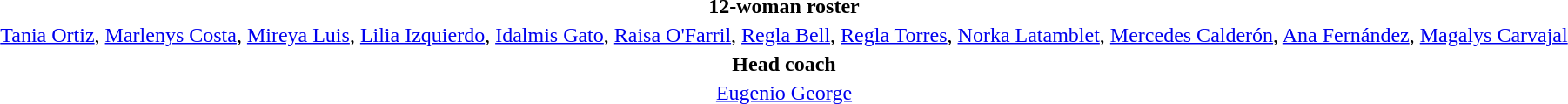<table style="text-align:center; margin-top:2em; margin-left:auto; margin-right:auto">
<tr>
<td><strong>12-woman roster</strong></td>
</tr>
<tr>
<td><a href='#'>Tania Ortiz</a>, <a href='#'>Marlenys Costa</a>, <a href='#'>Mireya Luis</a>, <a href='#'>Lilia Izquierdo</a>, <a href='#'>Idalmis Gato</a>, <a href='#'>Raisa O'Farril</a>, <a href='#'>Regla Bell</a>, <a href='#'>Regla Torres</a>, <a href='#'>Norka Latamblet</a>, <a href='#'>Mercedes Calderón</a>, <a href='#'>Ana Fernández</a>, <a href='#'>Magalys Carvajal</a></td>
</tr>
<tr>
<td><strong>Head coach</strong></td>
</tr>
<tr>
<td><a href='#'>Eugenio George</a></td>
</tr>
</table>
